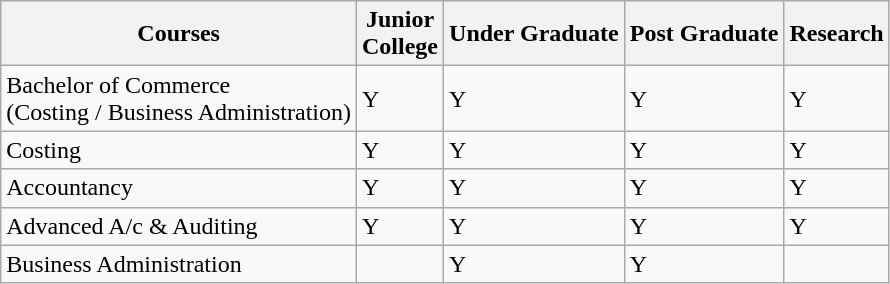<table class="wikitable">
<tr>
<th>Courses</th>
<th>Junior<br>College</th>
<th>Under Graduate</th>
<th>Post Graduate</th>
<th>Research</th>
</tr>
<tr>
<td>Bachelor of Commerce<br>(Costing / Business Administration)</td>
<td>Y</td>
<td>Y</td>
<td>Y</td>
<td>Y</td>
</tr>
<tr>
<td>Costing</td>
<td>Y</td>
<td>Y</td>
<td>Y</td>
<td>Y</td>
</tr>
<tr>
<td>Accountancy</td>
<td>Y</td>
<td>Y</td>
<td>Y</td>
<td>Y</td>
</tr>
<tr>
<td>Advanced A/c & Auditing</td>
<td>Y</td>
<td>Y</td>
<td>Y</td>
<td>Y</td>
</tr>
<tr>
<td>Business Administration</td>
<td></td>
<td>Y</td>
<td>Y</td>
<td></td>
</tr>
</table>
